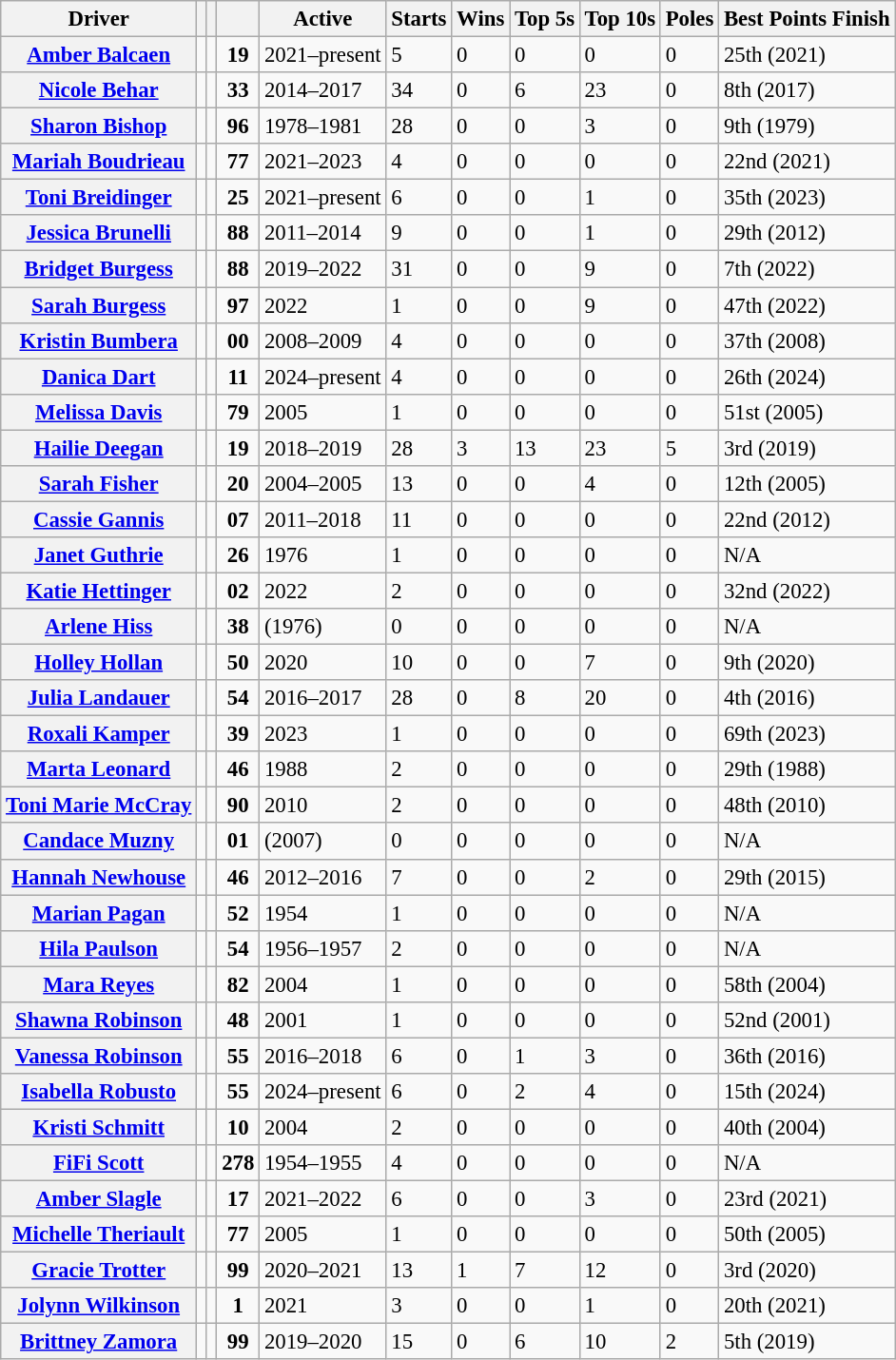<table class="wikitable sortable" style="font-size: 95%;">
<tr>
<th>Driver</th>
<th></th>
<th></th>
<th></th>
<th>Active</th>
<th>Starts</th>
<th>Wins</th>
<th>Top 5s</th>
<th>Top 10s</th>
<th>Poles</th>
<th>Best Points Finish</th>
</tr>
<tr>
<th><a href='#'>Amber Balcaen</a></th>
<td></td>
<td align=center></td>
<td align=center><strong>19</strong></td>
<td>2021–present</td>
<td>5</td>
<td>0</td>
<td>0</td>
<td>0</td>
<td>0</td>
<td data-sort-value=25>25th (2021)</td>
</tr>
<tr>
<th><a href='#'>Nicole Behar</a></th>
<td></td>
<td align=center></td>
<td align=center><strong>33</strong></td>
<td>2014–2017</td>
<td>34</td>
<td>0</td>
<td>6</td>
<td>23</td>
<td>0</td>
<td data-sort-value=8>8th (2017)</td>
</tr>
<tr>
<th><a href='#'>Sharon Bishop</a></th>
<td></td>
<td align=center></td>
<td align=center><strong>96</strong></td>
<td>1978–1981</td>
<td>28</td>
<td>0</td>
<td>0</td>
<td>3</td>
<td>0</td>
<td data-sort-value=9>9th (1979)</td>
</tr>
<tr>
<th><a href='#'>Mariah Boudrieau</a></th>
<td></td>
<td align=center></td>
<td align=center><strong>77</strong></td>
<td>2021–2023</td>
<td>4</td>
<td>0</td>
<td>0</td>
<td>0</td>
<td>0</td>
<td data-sort-value=22>22nd (2021)</td>
</tr>
<tr>
<th><a href='#'>Toni Breidinger</a></th>
<td></td>
<td align=center></td>
<td align=center><strong>25</strong></td>
<td>2021–present</td>
<td>6</td>
<td>0</td>
<td>0</td>
<td>1</td>
<td>0</td>
<td data-sort-value=35>35th (2023)</td>
</tr>
<tr>
<th><a href='#'>Jessica Brunelli</a></th>
<td></td>
<td align=center></td>
<td align=center><strong>88</strong></td>
<td>2011–2014</td>
<td>9</td>
<td>0</td>
<td>0</td>
<td>1</td>
<td>0</td>
<td data-sort-value=29>29th (2012)</td>
</tr>
<tr>
<th><a href='#'>Bridget Burgess</a></th>
<td></td>
<td align=center></td>
<td align=center><strong>88</strong></td>
<td>2019–2022</td>
<td>31</td>
<td>0</td>
<td>0</td>
<td>9</td>
<td>0</td>
<td data-sort-value=7>7th (2022)</td>
</tr>
<tr>
<th><a href='#'>Sarah Burgess</a></th>
<td></td>
<td align=center></td>
<td align=center><strong>97</strong></td>
<td>2022</td>
<td>1</td>
<td>0</td>
<td>0</td>
<td>9</td>
<td>0</td>
<td data-sort-value=47>47th (2022)</td>
</tr>
<tr>
<th><a href='#'>Kristin Bumbera</a></th>
<td></td>
<td align=center></td>
<td align=center><strong>00</strong></td>
<td>2008–2009</td>
<td>4</td>
<td>0</td>
<td>0</td>
<td>0</td>
<td>0</td>
<td data-sort-value=37>37th (2008)</td>
</tr>
<tr>
<th><a href='#'>Danica Dart</a></th>
<td></td>
<td align=center></td>
<td align=center><strong>11</strong></td>
<td>2024–present</td>
<td>4</td>
<td>0</td>
<td>0</td>
<td>0</td>
<td>0</td>
<td data-sort-value=26>26th (2024)</td>
</tr>
<tr>
<th><a href='#'>Melissa Davis</a></th>
<td></td>
<td align=center></td>
<td align=center><strong>79</strong></td>
<td>2005</td>
<td>1</td>
<td>0</td>
<td>0</td>
<td>0</td>
<td>0</td>
<td data-sort-value=51>51st (2005)</td>
</tr>
<tr>
<th><a href='#'>Hailie Deegan</a></th>
<td></td>
<td align=center></td>
<td align=center><strong>19</strong></td>
<td>2018–2019</td>
<td>28</td>
<td>3</td>
<td>13</td>
<td>23</td>
<td>5</td>
<td data-sort-value=5>3rd (2019)</td>
</tr>
<tr>
<th><a href='#'>Sarah Fisher</a></th>
<td></td>
<td align=center></td>
<td align=center><strong>20</strong></td>
<td>2004–2005</td>
<td>13</td>
<td>0</td>
<td>0</td>
<td>4</td>
<td>0</td>
<td data-sort-value=12>12th (2005)</td>
</tr>
<tr>
<th><a href='#'>Cassie Gannis</a></th>
<td></td>
<td align=center></td>
<td align=center><strong>07</strong></td>
<td>2011–2018</td>
<td>11</td>
<td>0</td>
<td>0</td>
<td>0</td>
<td>0</td>
<td data-sort-value=22>22nd (2012)</td>
</tr>
<tr>
<th><a href='#'>Janet Guthrie</a></th>
<td></td>
<td align=center></td>
<td align=center><strong>26</strong></td>
<td>1976</td>
<td>1</td>
<td>0</td>
<td>0</td>
<td>0</td>
<td>0</td>
<td data-sort-value=1000>N/A</td>
</tr>
<tr>
<th><a href='#'>Katie Hettinger</a></th>
<td></td>
<td align=center></td>
<td align=center><strong>02</strong></td>
<td>2022</td>
<td>2</td>
<td>0</td>
<td>0</td>
<td>0</td>
<td>0</td>
<td data-sort-value=32>32nd (2022)</td>
</tr>
<tr>
<th><a href='#'>Arlene Hiss</a></th>
<td></td>
<td align=center></td>
<td align=center><strong>38</strong></td>
<td data-sort-value=1976>(1976)</td>
<td>0</td>
<td>0</td>
<td>0</td>
<td>0</td>
<td>0</td>
<td data-sort-value=1000>N/A</td>
</tr>
<tr>
<th><a href='#'>Holley Hollan</a></th>
<td></td>
<td align=center></td>
<td align=center><strong>50</strong></td>
<td>2020</td>
<td>10</td>
<td>0</td>
<td>0</td>
<td>7</td>
<td>0</td>
<td data-sort-value=9>9th (2020)</td>
</tr>
<tr>
<th><a href='#'>Julia Landauer</a></th>
<td></td>
<td align=center></td>
<td align=center><strong>54</strong></td>
<td>2016–2017</td>
<td>28</td>
<td>0</td>
<td>8</td>
<td>20</td>
<td>0</td>
<td data-sort-value=4>4th (2016)</td>
</tr>
<tr>
<th><a href='#'>Roxali Kamper</a></th>
<td></td>
<td align=center></td>
<td align=center><strong>39</strong></td>
<td>2023</td>
<td>1</td>
<td>0</td>
<td>0</td>
<td>0</td>
<td>0</td>
<td data-sort-value=69>69th (2023)</td>
</tr>
<tr>
<th><a href='#'>Marta Leonard</a></th>
<td></td>
<td align=center></td>
<td align=center><strong>46</strong></td>
<td>1988</td>
<td>2</td>
<td>0</td>
<td>0</td>
<td>0</td>
<td>0</td>
<td data-sort-value=29>29th (1988)</td>
</tr>
<tr>
<th><a href='#'>Toni Marie McCray</a></th>
<td></td>
<td align=center></td>
<td align=center><strong>90</strong></td>
<td>2010</td>
<td>2</td>
<td>0</td>
<td>0</td>
<td>0</td>
<td>0</td>
<td data-sort-value=48>48th (2010)</td>
</tr>
<tr>
<th><a href='#'>Candace Muzny</a></th>
<td></td>
<td align=center></td>
<td align=center><strong>01</strong></td>
<td data-sort-value=2007>(2007)</td>
<td>0</td>
<td>0</td>
<td>0</td>
<td>0</td>
<td>0</td>
<td data-sort-value=1000>N/A</td>
</tr>
<tr>
<th><a href='#'>Hannah Newhouse</a></th>
<td></td>
<td align=center></td>
<td align=center><strong>46</strong></td>
<td>2012–2016</td>
<td>7</td>
<td>0</td>
<td>0</td>
<td>2</td>
<td>0</td>
<td data-sort-value=29>29th (2015)</td>
</tr>
<tr>
<th><a href='#'>Marian Pagan</a></th>
<td></td>
<td align=center></td>
<td align=center><strong>52</strong></td>
<td>1954</td>
<td>1</td>
<td>0</td>
<td>0</td>
<td>0</td>
<td>0</td>
<td data-sort-value=1000>N/A</td>
</tr>
<tr>
<th><a href='#'>Hila Paulson</a></th>
<td></td>
<td align=center></td>
<td align=center><strong>54</strong></td>
<td>1956–1957</td>
<td>2</td>
<td>0</td>
<td>0</td>
<td>0</td>
<td>0</td>
<td data-sort-value=1000>N/A</td>
</tr>
<tr>
<th><a href='#'>Mara Reyes</a></th>
<td></td>
<td align=center></td>
<td align=center><strong>82</strong></td>
<td>2004</td>
<td>1</td>
<td>0</td>
<td>0</td>
<td>0</td>
<td>0</td>
<td data-sort-value=58>58th (2004)</td>
</tr>
<tr>
<th><a href='#'>Shawna Robinson</a></th>
<td></td>
<td align=center></td>
<td align=center><strong>48</strong></td>
<td>2001</td>
<td>1</td>
<td>0</td>
<td>0</td>
<td>0</td>
<td>0</td>
<td data-sort-value=52>52nd (2001)</td>
</tr>
<tr>
<th><a href='#'>Vanessa Robinson</a></th>
<td></td>
<td align=center></td>
<td align=center><strong>55</strong></td>
<td>2016–2018</td>
<td>6</td>
<td>0</td>
<td>1</td>
<td>3</td>
<td>0</td>
<td data-sort-value=36>36th (2016)</td>
</tr>
<tr>
<th><a href='#'>Isabella Robusto</a></th>
<td></td>
<td align=center></td>
<td align=center><strong>55</strong></td>
<td>2024–present</td>
<td>6</td>
<td>0</td>
<td>2</td>
<td>4</td>
<td>0</td>
<td data-sort-value=15>15th (2024)</td>
</tr>
<tr>
<th><a href='#'>Kristi Schmitt</a></th>
<td></td>
<td align=center></td>
<td align=center><strong>10</strong></td>
<td>2004</td>
<td>2</td>
<td>0</td>
<td>0</td>
<td>0</td>
<td>0</td>
<td data-sort-value=40>40th (2004)</td>
</tr>
<tr>
<th><a href='#'>FiFi Scott</a></th>
<td></td>
<td align=center></td>
<td align=center><strong>278</strong></td>
<td>1954–1955</td>
<td>4</td>
<td>0</td>
<td>0</td>
<td>0</td>
<td>0</td>
<td data-sort-value=1000>N/A</td>
</tr>
<tr>
<th><a href='#'>Amber Slagle</a></th>
<td></td>
<td align=center></td>
<td align=center><strong>17</strong></td>
<td>2021–2022</td>
<td>6</td>
<td>0</td>
<td>0</td>
<td>3</td>
<td>0</td>
<td data-sort-value=23>23rd (2021)</td>
</tr>
<tr>
<th><a href='#'>Michelle Theriault</a></th>
<td></td>
<td align=center></td>
<td align=center><strong>77</strong></td>
<td>2005</td>
<td>1</td>
<td>0</td>
<td>0</td>
<td>0</td>
<td>0</td>
<td data-sort-value=50>50th (2005)</td>
</tr>
<tr>
<th><a href='#'>Gracie Trotter</a></th>
<td></td>
<td align=center></td>
<td align=center><strong>99</strong></td>
<td>2020–2021</td>
<td>13</td>
<td>1</td>
<td>7</td>
<td>12</td>
<td>0</td>
<td data-sort-value=3>3rd (2020)</td>
</tr>
<tr>
<th><a href='#'>Jolynn Wilkinson</a></th>
<td></td>
<td align=center></td>
<td align=center><strong>1</strong></td>
<td>2021</td>
<td>3</td>
<td>0</td>
<td>0</td>
<td>1</td>
<td>0</td>
<td data-sort-value=20>20th (2021)</td>
</tr>
<tr>
<th><a href='#'>Brittney Zamora</a></th>
<td></td>
<td align=center></td>
<td align=center><strong>99</strong></td>
<td>2019–2020</td>
<td>15</td>
<td>0</td>
<td>6</td>
<td>10</td>
<td>2</td>
<td data-sort-value=5>5th (2019)</td>
</tr>
</table>
